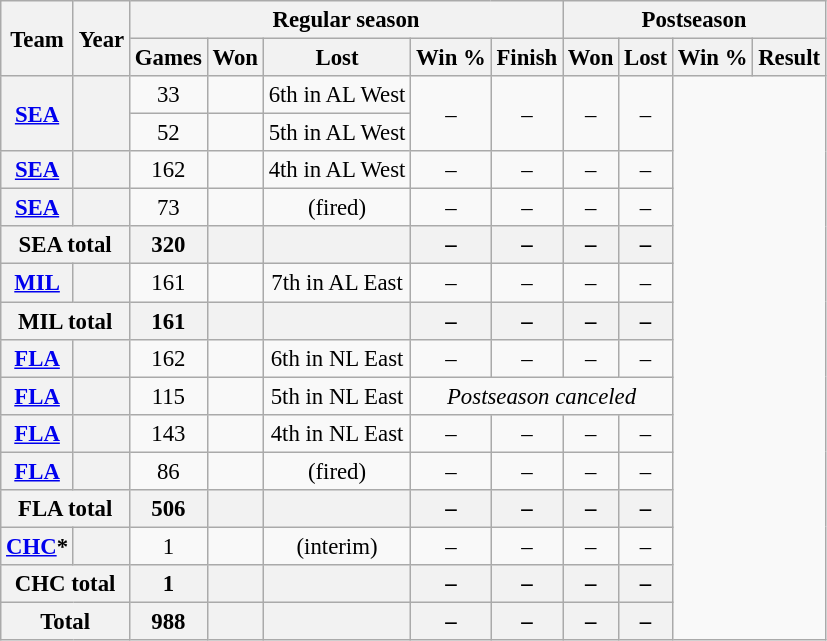<table class="wikitable" style="font-size: 95%; text-align:center;">
<tr>
<th rowspan="2">Team</th>
<th rowspan="2">Year</th>
<th colspan="5">Regular season</th>
<th colspan="4">Postseason</th>
</tr>
<tr>
<th>Games</th>
<th>Won</th>
<th>Lost</th>
<th>Win %</th>
<th>Finish</th>
<th>Won</th>
<th>Lost</th>
<th>Win %</th>
<th>Result</th>
</tr>
<tr>
<th rowspan="2"><a href='#'>SEA</a></th>
<th rowspan="2"></th>
<td>33</td>
<td></td>
<td>6th in AL West</td>
<td rowspan="2">–</td>
<td rowspan="2">–</td>
<td rowspan="2">–</td>
<td rowspan="2">–</td>
</tr>
<tr>
<td>52</td>
<td></td>
<td>5th in AL West</td>
</tr>
<tr>
<th><a href='#'>SEA</a></th>
<th></th>
<td>162</td>
<td></td>
<td>4th in AL West</td>
<td>–</td>
<td>–</td>
<td>–</td>
<td>–</td>
</tr>
<tr>
<th><a href='#'>SEA</a></th>
<th></th>
<td>73</td>
<td></td>
<td>(fired)</td>
<td>–</td>
<td>–</td>
<td>–</td>
<td>–</td>
</tr>
<tr>
<th colspan="2">SEA total</th>
<th>320</th>
<th></th>
<th></th>
<th>–</th>
<th>–</th>
<th>–</th>
<th>–</th>
</tr>
<tr>
<th><a href='#'>MIL</a></th>
<th></th>
<td>161</td>
<td></td>
<td>7th in AL East</td>
<td>–</td>
<td>–</td>
<td>–</td>
<td>–</td>
</tr>
<tr>
<th colspan="2">MIL total</th>
<th>161</th>
<th></th>
<th></th>
<th>–</th>
<th>–</th>
<th>–</th>
<th>–</th>
</tr>
<tr>
<th><a href='#'>FLA</a></th>
<th></th>
<td>162</td>
<td></td>
<td>6th in NL East</td>
<td>–</td>
<td>–</td>
<td>–</td>
<td>–</td>
</tr>
<tr>
<th><a href='#'>FLA</a></th>
<th></th>
<td>115</td>
<td></td>
<td>5th in NL East</td>
<td colspan=4><em>Postseason canceled</em></td>
</tr>
<tr>
<th><a href='#'>FLA</a></th>
<th></th>
<td>143</td>
<td></td>
<td>4th in NL East</td>
<td>–</td>
<td>–</td>
<td>–</td>
<td>–</td>
</tr>
<tr>
<th><a href='#'>FLA</a></th>
<th></th>
<td>86</td>
<td></td>
<td>(fired)</td>
<td>–</td>
<td>–</td>
<td>–</td>
<td>–</td>
</tr>
<tr>
<th colspan="2">FLA total</th>
<th>506</th>
<th></th>
<th></th>
<th>–</th>
<th>–</th>
<th>–</th>
<th>–</th>
</tr>
<tr>
<th><a href='#'>CHC</a>*</th>
<th></th>
<td>1</td>
<td></td>
<td>(interim)</td>
<td>–</td>
<td>–</td>
<td>–</td>
<td>–</td>
</tr>
<tr>
<th colspan="2">CHC total</th>
<th>1</th>
<th></th>
<th></th>
<th>–</th>
<th>–</th>
<th>–</th>
<th>–</th>
</tr>
<tr>
<th colspan="2">Total</th>
<th>988</th>
<th></th>
<th></th>
<th>–</th>
<th>–</th>
<th>–</th>
<th>–</th>
</tr>
</table>
